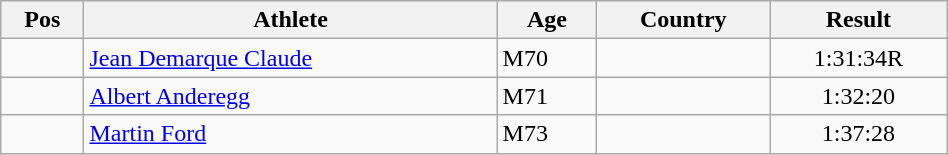<table class="wikitable"  style="text-align:center; width:50%;">
<tr>
<th>Pos</th>
<th>Athlete</th>
<th>Age</th>
<th>Country</th>
<th>Result</th>
</tr>
<tr>
<td align=center></td>
<td align=left><a href='#'>Jean Demarque Claude</a></td>
<td align=left>M70</td>
<td align=left></td>
<td>1:31:34R</td>
</tr>
<tr>
<td align=center></td>
<td align=left><a href='#'>Albert Anderegg</a></td>
<td align=left>M71</td>
<td align=left></td>
<td>1:32:20</td>
</tr>
<tr>
<td align=center></td>
<td align=left><a href='#'>Martin Ford</a></td>
<td align=left>M73</td>
<td align=left></td>
<td>1:37:28</td>
</tr>
</table>
